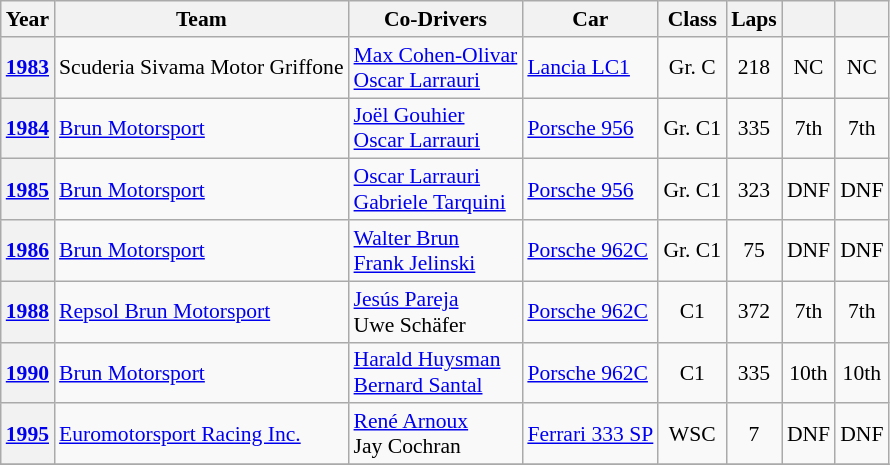<table class="wikitable" style="text-align:center; font-size:90%">
<tr>
<th>Year</th>
<th>Team</th>
<th>Co-Drivers</th>
<th>Car</th>
<th>Class</th>
<th>Laps</th>
<th></th>
<th></th>
</tr>
<tr>
<th><a href='#'>1983</a></th>
<td align="left"> Scuderia Sivama Motor Griffone</td>
<td align="left"> <a href='#'>Max Cohen-Olivar</a><br> <a href='#'>Oscar Larrauri</a></td>
<td align="left"><a href='#'>Lancia LC1</a></td>
<td>Gr. C</td>
<td>218</td>
<td>NC</td>
<td>NC</td>
</tr>
<tr>
<th><a href='#'>1984</a></th>
<td align="left"> <a href='#'>Brun Motorsport</a></td>
<td align="left"> <a href='#'>Joël Gouhier</a><br> <a href='#'>Oscar Larrauri</a></td>
<td align="left"><a href='#'>Porsche 956</a></td>
<td>Gr. C1</td>
<td>335</td>
<td>7th</td>
<td>7th</td>
</tr>
<tr>
<th><a href='#'>1985</a></th>
<td align="left"> <a href='#'>Brun Motorsport</a></td>
<td align="left"> <a href='#'>Oscar Larrauri</a><br> <a href='#'>Gabriele Tarquini</a></td>
<td align="left"><a href='#'>Porsche 956</a></td>
<td>Gr. C1</td>
<td>323</td>
<td>DNF</td>
<td>DNF</td>
</tr>
<tr>
<th><a href='#'>1986</a></th>
<td align="left"> <a href='#'>Brun Motorsport</a></td>
<td align="left"> <a href='#'>Walter Brun</a><br> <a href='#'>Frank Jelinski</a></td>
<td align="left"><a href='#'>Porsche 962C</a></td>
<td>Gr. C1</td>
<td>75</td>
<td>DNF</td>
<td>DNF</td>
</tr>
<tr>
<th><a href='#'>1988</a></th>
<td align="left"> <a href='#'>Repsol Brun Motorsport</a></td>
<td align="left"> <a href='#'>Jesús Pareja</a><br> Uwe Schäfer</td>
<td align="left"><a href='#'>Porsche 962C</a></td>
<td>C1</td>
<td>372</td>
<td>7th</td>
<td>7th</td>
</tr>
<tr>
<th><a href='#'>1990</a></th>
<td align="left"> <a href='#'>Brun Motorsport</a></td>
<td align="left"> <a href='#'>Harald Huysman</a><br> <a href='#'>Bernard Santal</a></td>
<td align="left"><a href='#'>Porsche 962C</a></td>
<td>C1</td>
<td>335</td>
<td>10th</td>
<td>10th</td>
</tr>
<tr>
<th><a href='#'>1995</a></th>
<td align="left"> <a href='#'>Euromotorsport Racing Inc.</a></td>
<td align="left"> <a href='#'>René Arnoux</a><br> Jay Cochran</td>
<td align="left"><a href='#'>Ferrari 333 SP</a></td>
<td>WSC</td>
<td>7</td>
<td>DNF</td>
<td>DNF</td>
</tr>
<tr>
</tr>
</table>
